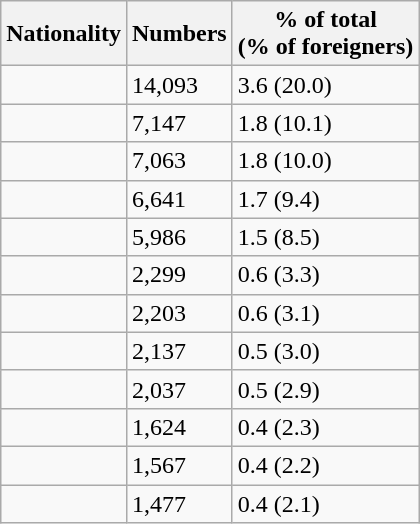<table class="wikitable floatright">
<tr>
<th>Nationality</th>
<th>Numbers</th>
<th>% of total<br>(% of foreigners)</th>
</tr>
<tr>
<td></td>
<td>14,093</td>
<td>3.6 (20.0)</td>
</tr>
<tr>
<td></td>
<td>7,147</td>
<td>1.8 (10.1)</td>
</tr>
<tr>
<td></td>
<td>7,063</td>
<td>1.8 (10.0)</td>
</tr>
<tr>
<td></td>
<td>6,641</td>
<td>1.7 (9.4)</td>
</tr>
<tr>
<td></td>
<td>5,986</td>
<td>1.5 (8.5)</td>
</tr>
<tr>
<td></td>
<td>2,299</td>
<td>0.6 (3.3)</td>
</tr>
<tr>
<td></td>
<td>2,203</td>
<td>0.6 (3.1)</td>
</tr>
<tr>
<td></td>
<td>2,137</td>
<td>0.5 (3.0)</td>
</tr>
<tr>
<td></td>
<td>2,037</td>
<td>0.5 (2.9)</td>
</tr>
<tr>
<td></td>
<td>1,624</td>
<td>0.4 (2.3)</td>
</tr>
<tr>
<td></td>
<td>1,567</td>
<td>0.4 (2.2)</td>
</tr>
<tr>
<td></td>
<td>1,477</td>
<td>0.4 (2.1)</td>
</tr>
</table>
